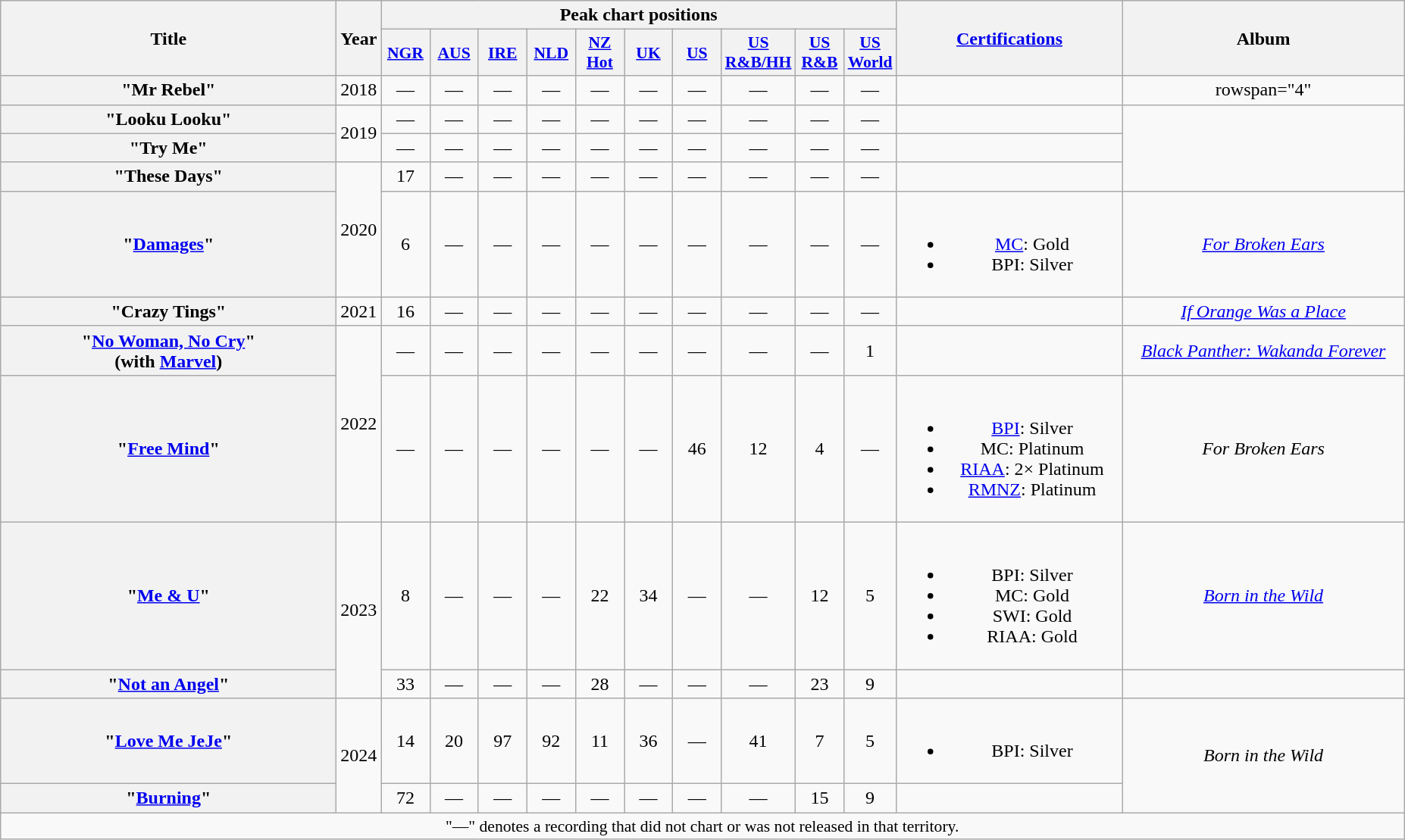<table class="wikitable plainrowheaders" style="text-align:center;">
<tr>
<th scope="col" rowspan="2" style="width:18em;">Title</th>
<th scope="col" rowspan="2" style="width:1em;">Year</th>
<th scope="col" colspan="10">Peak chart positions</th>
<th scope="col" rowspan="2" style="width:12em;"><a href='#'>Certifications</a></th>
<th scope="col" rowspan="2" style="width:15em;">Album</th>
</tr>
<tr>
<th scope="col" style="width:2.5em;font-size:90%;"><a href='#'>NGR</a><br></th>
<th scope="col" style="width:2.5em;font-size:90%;"><a href='#'>AUS</a><br></th>
<th scope="col" style="width:2.5em;font-size:90%;"><a href='#'>IRE</a><br></th>
<th scope="col" style="width:2.5em;font-size:90%;"><a href='#'>NLD</a><br></th>
<th scope="col" style="width:2.5em;font-size:90%;"><a href='#'>NZ<br>Hot</a><br></th>
<th scope="col" style="width:2.5em;font-size:90%;"><a href='#'>UK</a><br></th>
<th scope="col" style="width:2.5em;font-size:90%;"><a href='#'>US</a><br></th>
<th scope="col" style="width:2.5em;font-size:90%;"><a href='#'>US<br>R&B/HH</a><br></th>
<th scope="col" style="width:2.5em;font-size:90%;"><a href='#'>US<br>R&B</a><br></th>
<th scope="col" style="width:2.5em;font-size:90%;"><a href='#'>US World</a><br></th>
</tr>
<tr>
<th scope="row">"Mr Rebel"</th>
<td>2018</td>
<td>—</td>
<td>—</td>
<td>—</td>
<td>—</td>
<td>—</td>
<td>—</td>
<td>—</td>
<td>—</td>
<td>—</td>
<td>—</td>
<td></td>
<td>rowspan="4" </td>
</tr>
<tr>
<th scope="row">"Looku Looku"</th>
<td rowspan="2">2019</td>
<td>—</td>
<td>—</td>
<td>—</td>
<td>—</td>
<td>—</td>
<td>—</td>
<td>—</td>
<td>—</td>
<td>—</td>
<td>—</td>
<td></td>
</tr>
<tr>
<th scope="row">"Try Me"</th>
<td>—</td>
<td>—</td>
<td>—</td>
<td>—</td>
<td>—</td>
<td>—</td>
<td>—</td>
<td>—</td>
<td>—</td>
<td>—</td>
<td></td>
</tr>
<tr>
<th scope="row">"These Days"</th>
<td rowspan="2">2020</td>
<td>17</td>
<td>—</td>
<td>—</td>
<td>—</td>
<td>—</td>
<td>—</td>
<td>—</td>
<td>—</td>
<td>—</td>
<td>—</td>
<td></td>
</tr>
<tr>
<th scope="row">"<a href='#'>Damages</a>"</th>
<td>6</td>
<td>—</td>
<td>—</td>
<td>—</td>
<td>—</td>
<td>—</td>
<td>—</td>
<td>—</td>
<td>—</td>
<td>—</td>
<td><br><ul><li><a href='#'>MC</a>: Gold</li><li>BPI: Silver</li></ul></td>
<td><em><a href='#'>For Broken Ears</a></em></td>
</tr>
<tr>
<th scope="row">"Crazy Tings"</th>
<td>2021</td>
<td>16</td>
<td>—</td>
<td>—</td>
<td>—</td>
<td>—</td>
<td>—</td>
<td>—</td>
<td>—</td>
<td>—</td>
<td>—</td>
<td></td>
<td><em><a href='#'>If Orange Was a Place</a></em></td>
</tr>
<tr>
<th scope="row">"<a href='#'>No Woman, No Cry</a>"<br><span>(with <a href='#'>Marvel</a>)</span></th>
<td rowspan="2">2022</td>
<td>—</td>
<td>—</td>
<td>—</td>
<td>—</td>
<td>—</td>
<td>—</td>
<td>—</td>
<td>—</td>
<td>—</td>
<td>1</td>
<td></td>
<td><em><a href='#'>Black Panther: Wakanda Forever</a></em></td>
</tr>
<tr>
<th scope="row">"<a href='#'>Free Mind</a>"</th>
<td>—</td>
<td>—</td>
<td>—</td>
<td>—</td>
<td>—</td>
<td>—</td>
<td>46</td>
<td>12</td>
<td>4</td>
<td>—</td>
<td><br><ul><li><a href='#'>BPI</a>: Silver</li><li>MC: Platinum</li><li><a href='#'>RIAA</a>: 2× Platinum</li><li><a href='#'>RMNZ</a>: Platinum</li></ul></td>
<td><em>For Broken Ears</em></td>
</tr>
<tr>
<th scope="row">"<a href='#'>Me & U</a>"</th>
<td rowspan="2">2023</td>
<td>8</td>
<td>—</td>
<td>—</td>
<td>—</td>
<td>22</td>
<td>34</td>
<td>—</td>
<td>—</td>
<td>12</td>
<td>5</td>
<td><br><ul><li>BPI: Silver</li><li>MC: Gold</li><li>SWI: Gold</li><li>RIAA: Gold</li></ul></td>
<td><em><a href='#'>Born in the Wild</a></em></td>
</tr>
<tr>
<th scope="row">"<a href='#'>Not an Angel</a>"</th>
<td>33</td>
<td>—</td>
<td>—</td>
<td>—</td>
<td>28</td>
<td>—</td>
<td>—</td>
<td>—</td>
<td>23</td>
<td>9</td>
<td></td>
<td></td>
</tr>
<tr>
<th scope="row">"<a href='#'>Love Me JeJe</a>"</th>
<td rowspan="2">2024</td>
<td>14</td>
<td>20</td>
<td>97</td>
<td>92</td>
<td>11</td>
<td>36</td>
<td>—</td>
<td>41</td>
<td>7</td>
<td>5</td>
<td><br><ul><li>BPI: Silver</li></ul></td>
<td rowspan="2"><em>Born in the Wild</em></td>
</tr>
<tr>
<th scope="row">"<a href='#'>Burning</a>"</th>
<td>72</td>
<td>—</td>
<td>—</td>
<td>—</td>
<td>—</td>
<td>—</td>
<td>—</td>
<td>—</td>
<td>15</td>
<td>9</td>
<td></td>
</tr>
<tr>
<td colspan="14" style="font-size:90%">"—" denotes a recording that did not chart or was not released in that territory.</td>
</tr>
</table>
